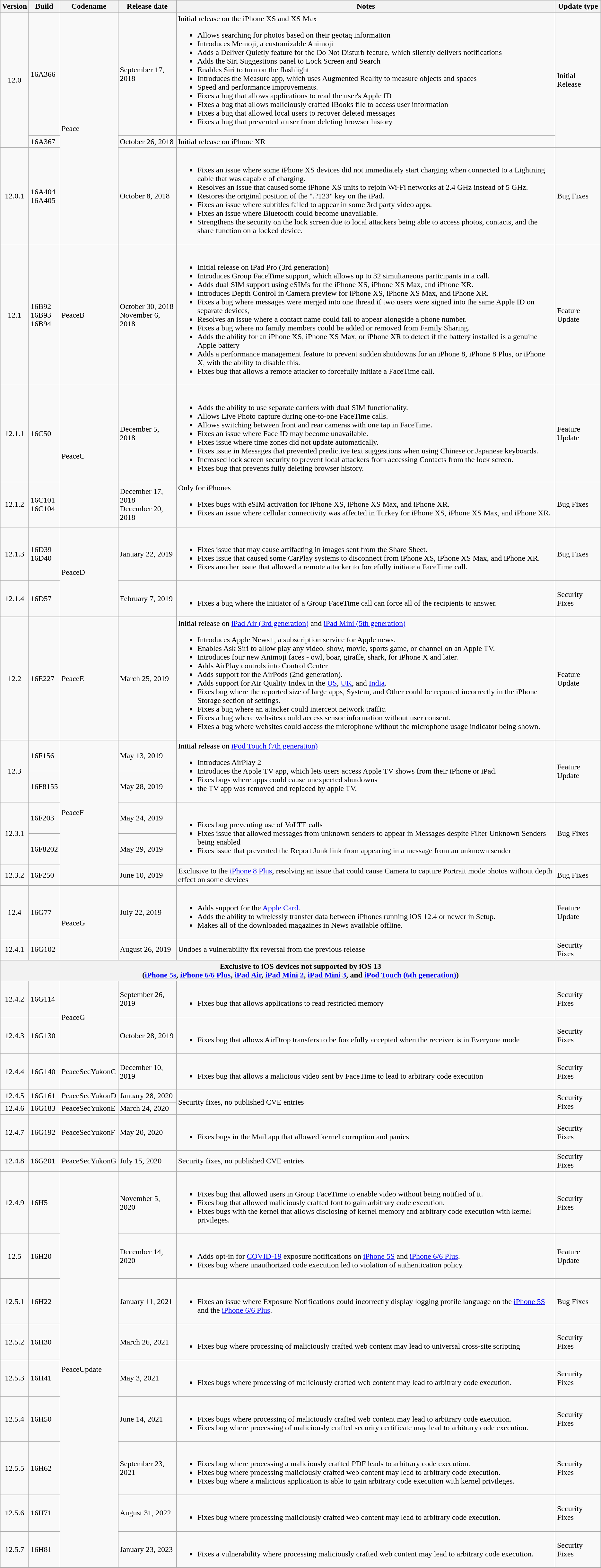<table class=wikitable>
<tr>
<th>Version</th>
<th>Build</th>
<th>Codename</th>
<th>Release date</th>
<th>Notes</th>
<th>Update type</th>
</tr>
<tr>
<td rowspan=2 style=text-align:center>12.0</td>
<td>16A366</td>
<td rowspan=3>Peace</td>
<td>September 17, 2018</td>
<td>Initial release on the iPhone XS and XS Max<br><ul><li>Allows searching for photos based on their geotag information</li><li>Introduces Memoji, a customizable Animoji</li><li>Adds a Deliver Quietly feature for the Do Not Disturb feature, which silently delivers notifications</li><li>Adds the Siri Suggestions panel to Lock Screen and Search</li><li>Enables Siri to turn on the flashlight</li><li>Introduces the Measure app, which uses Augmented Reality to measure objects and spaces</li><li>Speed and performance improvements.</li><li>Fixes a bug that allows applications to read the user's Apple ID</li><li>Fixes a bug that allows maliciously crafted iBooks file to access user information</li><li>Fixes a bug that allowed local users to recover deleted messages</li><li>Fixes a bug that prevented a user from deleting browser history</li></ul></td>
<td rowspan=2>Initial Release</td>
</tr>
<tr>
<td>16A367</td>
<td>October 26, 2018</td>
<td>Initial release on iPhone XR</td>
</tr>
<tr>
<td style=text-align:center>12.0.1</td>
<td>16A404<br>16A405</td>
<td>October 8, 2018</td>
<td><br><ul><li>Fixes an issue where some iPhone XS devices did not immediately start charging when connected to a Lightning cable that was capable of charging.</li><li>Resolves an issue that caused some iPhone XS units to rejoin Wi-Fi networks at 2.4 GHz instead of 5 GHz.</li><li>Restores the original position of the ".?123" key on the iPad.</li><li>Fixes an issue where subtitles failed to appear in some 3rd party video apps.</li><li>Fixes an issue where Bluetooth could become unavailable.</li><li>Strengthens the security on the lock screen due to local attackers being able to access photos, contacts, and the share function on a locked device.</li></ul></td>
<td>Bug Fixes</td>
</tr>
<tr>
<td style=text-align:center>12.1</td>
<td>16B92<br>16B93<br>16B94</td>
<td>PeaceB</td>
<td>October 30, 2018<br>November 6, 2018</td>
<td><br><ul><li>Initial release on iPad Pro (3rd generation)</li><li>Introduces Group FaceTime support, which allows up to 32 simultaneous participants in a call.</li><li>Adds dual SIM support using eSIMs for the iPhone XS, iPhone XS Max, and iPhone XR.</li><li>Introduces Depth Control in Camera preview for iPhone XS, iPhone XS Max, and iPhone XR.</li><li>Fixes a bug where messages were merged into one thread if two users were signed into the same Apple ID on separate devices,</li><li>Resolves an issue where a contact name could fail to appear alongside a phone number.</li><li>Fixes a bug where no family members could be added or removed from Family Sharing.</li><li>Adds the ability for an iPhone XS, iPhone XS Max, or iPhone XR to detect if the battery installed is a genuine Apple battery</li><li>Adds a performance management feature to prevent sudden shutdowns for an iPhone 8, iPhone 8 Plus, or iPhone X, with the ability to disable this.</li><li>Fixes bug that allows a remote attacker to forcefully initiate a FaceTime call.</li></ul></td>
<td>Feature Update</td>
</tr>
<tr>
<td style=text-align:center>12.1.1</td>
<td>16C50</td>
<td rowspan=2>PeaceC</td>
<td>December 5, 2018</td>
<td><br><ul><li>Adds the ability to use separate carriers with dual SIM functionality.</li><li>Allows Live Photo capture during one-to-one FaceTime calls.</li><li>Allows switching between front and rear cameras with one tap in FaceTime.</li><li>Fixes an issue where Face ID may become unavailable.</li><li>Fixes issue where time zones did not update automatically.</li><li>Fixes issue in Messages that prevented predictive text suggestions when using Chinese or Japanese keyboards.</li><li>Increased lock screen security to prevent local attackers from accessing Contacts from the lock screen.</li><li>Fixes bug that prevents fully deleting browser history.</li></ul></td>
<td>Feature Update</td>
</tr>
<tr>
<td style=text-align:center>12.1.2</td>
<td>16C101<br>16C104</td>
<td>December 17, 2018<br>December 20, 2018</td>
<td>Only for iPhones<br><ul><li>Fixes bugs with eSIM activation for iPhone XS, iPhone XS Max, and iPhone XR.</li><li>Fixes an issue where cellular connectivity was affected in Turkey for iPhone XS, iPhone XS Max, and iPhone XR.</li></ul></td>
<td>Bug Fixes</td>
</tr>
<tr>
<td style=text-align:center>12.1.3</td>
<td>16D39<br>16D40</td>
<td rowspan=2>PeaceD</td>
<td>January 22, 2019</td>
<td><br><ul><li>Fixes issue that may cause artifacting in images sent from the Share Sheet.</li><li>Fixes issue that caused some CarPlay systems to disconnect from iPhone XS, iPhone XS Max, and iPhone XR.</li><li>Fixes another issue that allowed a remote attacker to forcefully initiate a FaceTime call.</li></ul></td>
<td>Bug Fixes</td>
</tr>
<tr>
<td style=text-align:center>12.1.4</td>
<td>16D57</td>
<td>February 7, 2019</td>
<td><br><ul><li>Fixes a bug where the initiator of a Group FaceTime call can force all of the recipients to answer.</li></ul></td>
<td>Security Fixes</td>
</tr>
<tr>
<td style=text-align:center>12.2</td>
<td>16E227</td>
<td>PeaceE</td>
<td>March 25, 2019</td>
<td>Initial release on <a href='#'>iPad Air (3rd generation)</a> and <a href='#'>iPad Mini (5th generation)</a><br><ul><li>Introduces Apple News+, a subscription service for Apple news.</li><li>Enables Ask Siri to allow play any video, show, movie, sports game, or channel on an Apple TV.</li><li>Introduces four new Animoji faces - owl, boar, giraffe, shark, for iPhone X and later.</li><li>Adds AirPlay controls into Control Center</li><li>Adds support for the AirPods (2nd generation).</li><li>Adds support for Air Quality Index in the <a href='#'>US</a>, <a href='#'>UK</a>, and <a href='#'>India</a>.</li><li>Fixes bug where the reported size of large apps, System, and Other could be reported incorrectly in the iPhone Storage section of settings.</li><li>Fixes a bug where an attacker could intercept network traffic.</li><li>Fixes a bug where websites could access sensor information without user consent.</li><li>Fixes a bug where websites could access the microphone without the microphone usage indicator being shown.</li></ul></td>
<td>Feature Update</td>
</tr>
<tr>
<td rowspan=2 style=text-align:center>12.3</td>
<td>16F156</td>
<td rowspan=5>PeaceF</td>
<td>May 13, 2019</td>
<td rowspan=2>Initial release on <a href='#'>iPod Touch (7th generation)</a><br><ul><li>Introduces AirPlay 2</li><li>Introduces the Apple TV app, which lets users access Apple TV shows from their iPhone or iPad.</li><li>Fixes bugs where apps could cause unexpected shutdowns</li><li>the TV app was removed and replaced by apple TV.</li></ul></td>
<td rowspan=2>Feature Update</td>
</tr>
<tr>
<td>16F8155</td>
<td>May 28, 2019</td>
</tr>
<tr>
<td rowspan=2 style=text-align:center>12.3.1</td>
<td>16F203</td>
<td>May 24, 2019</td>
<td rowspan=2><br><ul><li>Fixes bug preventing use of VoLTE calls</li><li>Fixes issue that allowed messages from unknown senders to appear in Messages despite Filter Unknown Senders being enabled</li><li>Fixes issue that prevented the Report Junk link from appearing in a message from an unknown sender</li></ul></td>
<td rowspan=2>Bug Fixes</td>
</tr>
<tr>
<td>16F8202</td>
<td>May 29, 2019</td>
</tr>
<tr>
<td style=text-align:center>12.3.2</td>
<td>16F250</td>
<td>June 10, 2019</td>
<td>Exclusive to the <a href='#'>iPhone 8 Plus</a>, resolving an issue that could cause Camera to capture Portrait mode photos without depth effect on some devices</td>
<td>Bug Fixes</td>
</tr>
<tr>
<td style=text-align:center>12.4</td>
<td>16G77</td>
<td rowspan=2>PeaceG</td>
<td>July 22, 2019</td>
<td><br><ul><li>Adds support for the <a href='#'>Apple Card</a>.</li><li>Adds the ability to wirelessly transfer data between iPhones running iOS 12.4 or newer in Setup.</li><li>Makes all of the downloaded magazines in News available offline.</li></ul></td>
<td>Feature Update</td>
</tr>
<tr>
<td style=text-align:center>12.4.1</td>
<td>16G102</td>
<td>August 26, 2019</td>
<td>Undoes a vulnerability fix reversal from the previous release</td>
<td>Security Fixes</td>
</tr>
<tr>
<th colspan=6>Exclusive to iOS devices not supported by iOS 13<br>(<a href='#'>iPhone 5s</a>, <a href='#'>iPhone 6/6 Plus</a>, <a href='#'>iPad Air</a>, <a href='#'>iPad Mini 2</a>, <a href='#'>iPad Mini 3</a>, and <a href='#'>iPod Touch (6th generation)</a>)</th>
</tr>
<tr>
<td style=text-align:center>12.4.2</td>
<td>16G114</td>
<td rowspan=2>PeaceG</td>
<td>September 26, 2019</td>
<td><br><ul><li>Fixes bug that allows applications to read restricted memory</li></ul></td>
<td>Security Fixes</td>
</tr>
<tr>
<td style=text-align:center>12.4.3</td>
<td>16G130</td>
<td>October 28, 2019</td>
<td><br><ul><li>Fixes bug that allows AirDrop transfers to be forcefully accepted when the receiver is in Everyone mode</li></ul></td>
<td>Security Fixes</td>
</tr>
<tr>
<td style=text-align:center>12.4.4</td>
<td>16G140</td>
<td>PeaceSecYukonC</td>
<td>December 10, 2019</td>
<td><br><ul><li>Fixes bug that allows a malicious video sent by FaceTime to lead to arbitrary code execution</li></ul></td>
<td>Security Fixes</td>
</tr>
<tr>
<td style=text-align:center>12.4.5</td>
<td>16G161</td>
<td>PeaceSecYukonD</td>
<td>January 28, 2020</td>
<td rowspan=2>Security fixes, no published CVE entries</td>
<td rowspan=2>Security Fixes</td>
</tr>
<tr>
<td style=text-align:center>12.4.6</td>
<td>16G183</td>
<td>PeaceSecYukonE</td>
<td>March 24, 2020</td>
</tr>
<tr>
<td style=text-align:center>12.4.7</td>
<td>16G192</td>
<td>PeaceSecYukonF</td>
<td>May 20, 2020</td>
<td><br><ul><li>Fixes bugs in the Mail app that allowed kernel corruption and panics</li></ul></td>
<td>Security Fixes</td>
</tr>
<tr>
<td style=text-align:center>12.4.8</td>
<td>16G201</td>
<td>PeaceSecYukonG</td>
<td>July 15, 2020</td>
<td>Security fixes, no published CVE entries</td>
<td>Security Fixes</td>
</tr>
<tr>
<td style=text-align:center>12.4.9</td>
<td>16H5</td>
<td rowspan=9>PeaceUpdate</td>
<td>November 5, 2020</td>
<td><br><ul><li>Fixes bug that allowed users in Group FaceTime to enable video without being notified of it.</li><li>Fixes bug that allowed maliciously crafted font to gain arbitrary code execution.</li><li>Fixes bugs with the kernel that allows disclosing of kernel memory and arbitrary code execution with kernel privileges.</li></ul></td>
<td>Security Fixes</td>
</tr>
<tr>
<td style=text-align:center>12.5</td>
<td>16H20</td>
<td>December 14, 2020</td>
<td><br><ul><li>Adds opt-in for <a href='#'>COVID-19</a> exposure notifications on <a href='#'>iPhone 5S</a> and <a href='#'>iPhone 6/6 Plus</a>.</li><li>Fixes bug where unauthorized code execution led to violation of authentication policy.</li></ul></td>
<td>Feature Update</td>
</tr>
<tr>
<td style=text-align:center>12.5.1</td>
<td>16H22</td>
<td>January 11, 2021</td>
<td><br><ul><li>Fixes an issue where Exposure Notifications could incorrectly display logging profile language on the <a href='#'>iPhone 5S</a> and the <a href='#'>iPhone 6/6 Plus</a>.</li></ul></td>
<td>Bug Fixes</td>
</tr>
<tr>
<td style=text-align:center>12.5.2</td>
<td>16H30</td>
<td>March 26, 2021</td>
<td><br><ul><li>Fixes bug where processing of maliciously crafted web content may lead to universal cross-site scripting</li></ul></td>
<td>Security Fixes</td>
</tr>
<tr>
<td style=text-align:center>12.5.3</td>
<td>16H41</td>
<td>May 3, 2021</td>
<td><br><ul><li>Fixes bugs where processing of maliciously crafted web content may lead to arbitrary code execution.</li></ul></td>
<td>Security Fixes</td>
</tr>
<tr>
<td style=text-align:center>12.5.4</td>
<td>16H50</td>
<td>June 14, 2021</td>
<td><br><ul><li>Fixes bugs where processing of maliciously crafted web content may lead to arbitrary code execution.</li><li>Fixes bug where processing of maliciously crafted security certificate may lead to arbitrary code execution.</li></ul></td>
<td>Security Fixes</td>
</tr>
<tr>
<td style=text-align:center>12.5.5</td>
<td>16H62</td>
<td>September 23, 2021</td>
<td><br><ul><li>Fixes bug where processing a maliciously crafted PDF leads to arbitrary code execution.</li><li>Fixes bug where processing maliciously crafted web content may lead to arbitrary code execution.</li><li>Fixes bug where a malicious application is able to gain arbitrary code execution with kernel privileges.</li></ul></td>
<td>Security Fixes</td>
</tr>
<tr>
<td style=text-align:center>12.5.6</td>
<td>16H71</td>
<td>August 31, 2022</td>
<td><br><ul><li>Fixes bug where processing maliciously crafted web content may lead to arbitrary code execution.</li></ul></td>
<td>Security Fixes</td>
</tr>
<tr>
<td style=text-align:center>12.5.7</td>
<td>16H81</td>
<td>January 23, 2023</td>
<td><br><ul><li>Fixes a vulnerability where processing maliciously crafted web content may lead to arbitrary code execution.</li></ul></td>
<td>Security Fixes</td>
</tr>
</table>
